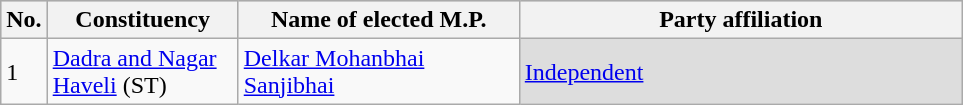<table class="wikitable">
<tr style="background:#ccc; text-align:center;">
<th>No.</th>
<th style="width:120px">Constituency</th>
<th style="width:180px">Name of elected M.P.</th>
<th colspan="2" style="width:18em">Party affiliation</th>
</tr>
<tr>
<td>1</td>
<td><a href='#'>Dadra and Nagar Haveli</a> (ST)</td>
<td><a href='#'>Delkar Mohanbhai Sanjibhai</a></td>
<td bgcolor=#DDDDDD><a href='#'>Independent</a></td>
</tr>
</table>
